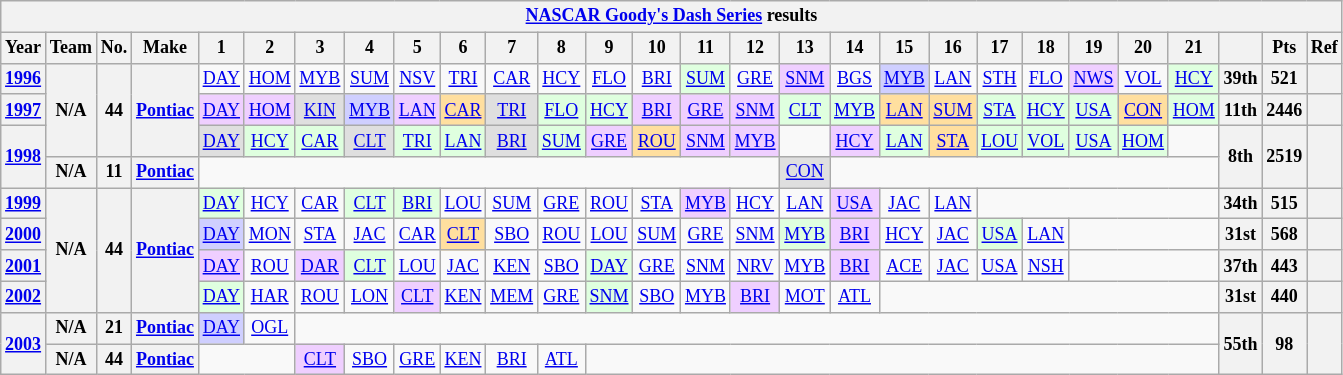<table class="wikitable" style="text-align:center; font-size:75%">
<tr>
<th colspan=32><a href='#'>NASCAR Goody's Dash Series</a> results</th>
</tr>
<tr>
<th>Year</th>
<th>Team</th>
<th>No.</th>
<th>Make</th>
<th>1</th>
<th>2</th>
<th>3</th>
<th>4</th>
<th>5</th>
<th>6</th>
<th>7</th>
<th>8</th>
<th>9</th>
<th>10</th>
<th>11</th>
<th>12</th>
<th>13</th>
<th>14</th>
<th>15</th>
<th>16</th>
<th>17</th>
<th>18</th>
<th>19</th>
<th>20</th>
<th>21</th>
<th></th>
<th>Pts</th>
<th>Ref</th>
</tr>
<tr>
<th><a href='#'>1996</a></th>
<th rowspan=3>N/A</th>
<th rowspan=3>44</th>
<th rowspan=3><a href='#'>Pontiac</a></th>
<td><a href='#'>DAY</a></td>
<td><a href='#'>HOM</a></td>
<td><a href='#'>MYB</a></td>
<td><a href='#'>SUM</a></td>
<td><a href='#'>NSV</a></td>
<td><a href='#'>TRI</a></td>
<td><a href='#'>CAR</a></td>
<td><a href='#'>HCY</a></td>
<td><a href='#'>FLO</a></td>
<td><a href='#'>BRI</a></td>
<td style="background:#DFFFDF;"><a href='#'>SUM</a><br></td>
<td><a href='#'>GRE</a></td>
<td style="background:#EFCFFF;"><a href='#'>SNM</a><br></td>
<td><a href='#'>BGS</a></td>
<td style="background:#CFCFFF;"><a href='#'>MYB</a><br></td>
<td><a href='#'>LAN</a></td>
<td><a href='#'>STH</a></td>
<td><a href='#'>FLO</a></td>
<td style="background:#EFCFFF;"><a href='#'>NWS</a><br></td>
<td><a href='#'>VOL</a></td>
<td style="background:#DFFFDF;"><a href='#'>HCY</a><br></td>
<th>39th</th>
<th>521</th>
<th></th>
</tr>
<tr>
<th><a href='#'>1997</a></th>
<td style="background:#EFCFFF;"><a href='#'>DAY</a><br></td>
<td style="background:#EFCFFF;"><a href='#'>HOM</a><br></td>
<td style="background:#DFDFDF;"><a href='#'>KIN</a><br></td>
<td style="background:#CFCFFF;"><a href='#'>MYB</a><br></td>
<td style="background:#EFCFFF;"><a href='#'>LAN</a><br></td>
<td style="background:#FFDF9F;"><a href='#'>CAR</a><br></td>
<td style="background:#DFDFDF;"><a href='#'>TRI</a><br></td>
<td style="background:#DFFFDF;"><a href='#'>FLO</a><br></td>
<td style="background:#DFFFDF;"><a href='#'>HCY</a><br></td>
<td style="background:#EFCFFF;"><a href='#'>BRI</a><br></td>
<td style="background:#EFCFFF;"><a href='#'>GRE</a><br></td>
<td style="background:#EFCFFF;"><a href='#'>SNM</a><br></td>
<td style="background:#DFFFDF;"><a href='#'>CLT</a><br></td>
<td style="background:#DFFFDF;"><a href='#'>MYB</a><br></td>
<td style="background:#FFDF9F;"><a href='#'>LAN</a><br></td>
<td style="background:#FFDF9F;"><a href='#'>SUM</a><br></td>
<td style="background:#DFFFDF;"><a href='#'>STA</a><br></td>
<td style="background:#DFFFDF;"><a href='#'>HCY</a><br></td>
<td style="background:#DFFFDF;"><a href='#'>USA</a><br></td>
<td style="background:#FFDF9F;"><a href='#'>CON</a><br></td>
<td style="background:#DFFFDF;"><a href='#'>HOM</a><br></td>
<th>11th</th>
<th>2446</th>
<th></th>
</tr>
<tr>
<th rowspan=2><a href='#'>1998</a></th>
<td style="background:#DFDFDF;"><a href='#'>DAY</a><br></td>
<td style="background:#DFFFDF;"><a href='#'>HCY</a><br></td>
<td style="background:#DFFFDF;"><a href='#'>CAR</a><br></td>
<td style="background:#DFDFDF;"><a href='#'>CLT</a><br></td>
<td style="background:#DFFFDF;"><a href='#'>TRI</a><br></td>
<td style="background:#DFFFDF;"><a href='#'>LAN</a><br></td>
<td style="background:#DFDFDF;"><a href='#'>BRI</a><br></td>
<td style="background:#DFFFDF;"><a href='#'>SUM</a><br></td>
<td style="background:#EFCFFF;"><a href='#'>GRE</a><br></td>
<td style="background:#FFDF9F;"><a href='#'>ROU</a><br></td>
<td style="background:#EFCFFF;"><a href='#'>SNM</a><br></td>
<td style="background:#EFCFFF;"><a href='#'>MYB</a><br></td>
<td></td>
<td style="background:#EFCFFF;"><a href='#'>HCY</a><br></td>
<td style="background:#DFFFDF;"><a href='#'>LAN</a><br></td>
<td style="background:#FFDF9F;"><a href='#'>STA</a><br></td>
<td style="background:#DFFFDF;"><a href='#'>LOU</a><br></td>
<td style="background:#DFFFDF;"><a href='#'>VOL</a><br></td>
<td style="background:#DFFFDF;"><a href='#'>USA</a><br></td>
<td style="background:#DFFFDF;"><a href='#'>HOM</a><br></td>
<td></td>
<th rowspan=2>8th</th>
<th rowspan=2>2519</th>
<th rowspan=2></th>
</tr>
<tr>
<th>N/A</th>
<th>11</th>
<th><a href='#'>Pontiac</a></th>
<td colspan=12></td>
<td style="background:#DFDFDF;"><a href='#'>CON</a><br></td>
<td colspan=8></td>
</tr>
<tr>
<th><a href='#'>1999</a></th>
<th rowspan=4>N/A</th>
<th rowspan=4>44</th>
<th rowspan=4><a href='#'>Pontiac</a></th>
<td style="background:#DFFFDF;"><a href='#'>DAY</a><br></td>
<td><a href='#'>HCY</a></td>
<td><a href='#'>CAR</a></td>
<td style="background:#DFFFDF;"><a href='#'>CLT</a><br></td>
<td style="background:#DFFFDF;"><a href='#'>BRI</a><br></td>
<td><a href='#'>LOU</a></td>
<td><a href='#'>SUM</a></td>
<td><a href='#'>GRE</a></td>
<td><a href='#'>ROU</a></td>
<td><a href='#'>STA</a></td>
<td style="background:#EFCFFF;"><a href='#'>MYB</a><br></td>
<td><a href='#'>HCY</a></td>
<td><a href='#'>LAN</a></td>
<td style="background:#EFCFFF;"><a href='#'>USA</a><br></td>
<td><a href='#'>JAC</a></td>
<td><a href='#'>LAN</a></td>
<td colspan=5></td>
<th>34th</th>
<th>515</th>
<th></th>
</tr>
<tr>
<th><a href='#'>2000</a></th>
<td style="background:#CFCFFF;"><a href='#'>DAY</a><br></td>
<td><a href='#'>MON</a></td>
<td><a href='#'>STA</a></td>
<td><a href='#'>JAC</a></td>
<td><a href='#'>CAR</a></td>
<td style="background:#FFDF9F;"><a href='#'>CLT</a><br></td>
<td><a href='#'>SBO</a></td>
<td><a href='#'>ROU</a></td>
<td><a href='#'>LOU</a></td>
<td><a href='#'>SUM</a></td>
<td><a href='#'>GRE</a></td>
<td><a href='#'>SNM</a></td>
<td style="background:#DFFFDF;"><a href='#'>MYB</a><br></td>
<td style="background:#EFCFFF;"><a href='#'>BRI</a><br></td>
<td><a href='#'>HCY</a></td>
<td><a href='#'>JAC</a></td>
<td style="background:#DFFFDF;"><a href='#'>USA</a><br></td>
<td><a href='#'>LAN</a></td>
<td colspan=3></td>
<th>31st</th>
<th>568</th>
<th></th>
</tr>
<tr>
<th><a href='#'>2001</a></th>
<td style="background:#EFCFFF;"><a href='#'>DAY</a><br></td>
<td><a href='#'>ROU</a></td>
<td style="background:#EFCFFF;"><a href='#'>DAR</a><br></td>
<td style="background:#DFFFDF;"><a href='#'>CLT</a><br></td>
<td><a href='#'>LOU</a></td>
<td><a href='#'>JAC</a></td>
<td><a href='#'>KEN</a></td>
<td><a href='#'>SBO</a></td>
<td style="background:#DFFFDF;"><a href='#'>DAY</a><br></td>
<td><a href='#'>GRE</a></td>
<td><a href='#'>SNM</a></td>
<td><a href='#'>NRV</a></td>
<td><a href='#'>MYB</a></td>
<td style="background:#EFCFFF;"><a href='#'>BRI</a><br></td>
<td><a href='#'>ACE</a></td>
<td><a href='#'>JAC</a></td>
<td><a href='#'>USA</a></td>
<td><a href='#'>NSH</a></td>
<td colspan=3></td>
<th>37th</th>
<th>443</th>
<th></th>
</tr>
<tr>
<th><a href='#'>2002</a></th>
<td style="background:#DFFFDF;"><a href='#'>DAY</a><br></td>
<td><a href='#'>HAR</a></td>
<td><a href='#'>ROU</a></td>
<td><a href='#'>LON</a></td>
<td style="background:#EFCFFF;"><a href='#'>CLT</a><br></td>
<td><a href='#'>KEN</a></td>
<td><a href='#'>MEM</a></td>
<td><a href='#'>GRE</a></td>
<td style="background:#DFFFDF;"><a href='#'>SNM</a><br></td>
<td><a href='#'>SBO</a></td>
<td><a href='#'>MYB</a></td>
<td style="background:#EFCFFF;"><a href='#'>BRI</a><br></td>
<td><a href='#'>MOT</a></td>
<td><a href='#'>ATL</a></td>
<td colspan=7></td>
<th>31st</th>
<th>440</th>
<th></th>
</tr>
<tr>
<th rowspan=2><a href='#'>2003</a></th>
<th>N/A</th>
<th>21</th>
<th><a href='#'>Pontiac</a></th>
<td style="background:#CFCFFF;"><a href='#'>DAY</a><br></td>
<td><a href='#'>OGL</a></td>
<td colspan=19></td>
<th rowspan=2>55th</th>
<th rowspan=2>98</th>
<th rowspan=2></th>
</tr>
<tr>
<th>N/A</th>
<th>44</th>
<th><a href='#'>Pontiac</a></th>
<td colspan=2></td>
<td style="background:#EFCFFF;"><a href='#'>CLT</a><br></td>
<td><a href='#'>SBO</a></td>
<td><a href='#'>GRE</a></td>
<td><a href='#'>KEN</a></td>
<td><a href='#'>BRI</a></td>
<td><a href='#'>ATL</a></td>
<td colspan=13></td>
</tr>
</table>
